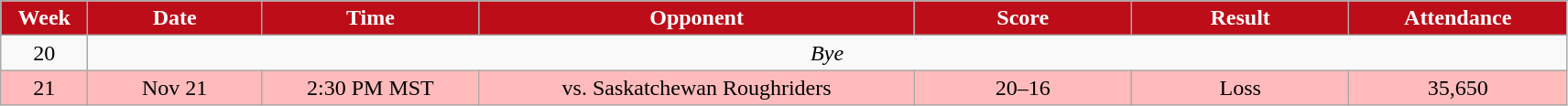<table class="wikitable sortable">
<tr>
<th style="background:#bd0d18;color:#FFFFFF;"  width="4%">Week</th>
<th style="background:#bd0d18;color:#FFFFFF;"  width="8%">Date</th>
<th style="background:#bd0d18;color:#FFFFFF;"  width="10%">Time</th>
<th style="background:#bd0d18;color:#FFFFFF;"  width="20%">Opponent</th>
<th style="background:#bd0d18;color:#FFFFFF;"  width="10%">Score</th>
<th style="background:#bd0d18;color:#FFFFFF;"  width="10%">Result</th>
<th style="background:#bd0d18;color:#FFFFFF;"  width="10%">Attendance</th>
</tr>
<tr align="center">
<td>20</td>
<td colspan="6"><em>Bye</em></td>
</tr>
<tr align="center" bgcolor="#ffbbbb">
<td>21</td>
<td>Nov 21</td>
<td>2:30 PM MST</td>
<td>vs. Saskatchewan Roughriders</td>
<td>20–16</td>
<td>Loss</td>
<td>35,650</td>
</tr>
</table>
